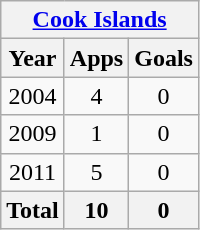<table class="wikitable" style="text-align:center">
<tr>
<th colspan=3><a href='#'>Cook Islands</a></th>
</tr>
<tr>
<th>Year</th>
<th>Apps</th>
<th>Goals</th>
</tr>
<tr>
<td>2004</td>
<td>4</td>
<td>0</td>
</tr>
<tr>
<td>2009</td>
<td>1</td>
<td>0</td>
</tr>
<tr>
<td>2011</td>
<td>5</td>
<td>0</td>
</tr>
<tr>
<th>Total</th>
<th>10</th>
<th>0</th>
</tr>
</table>
